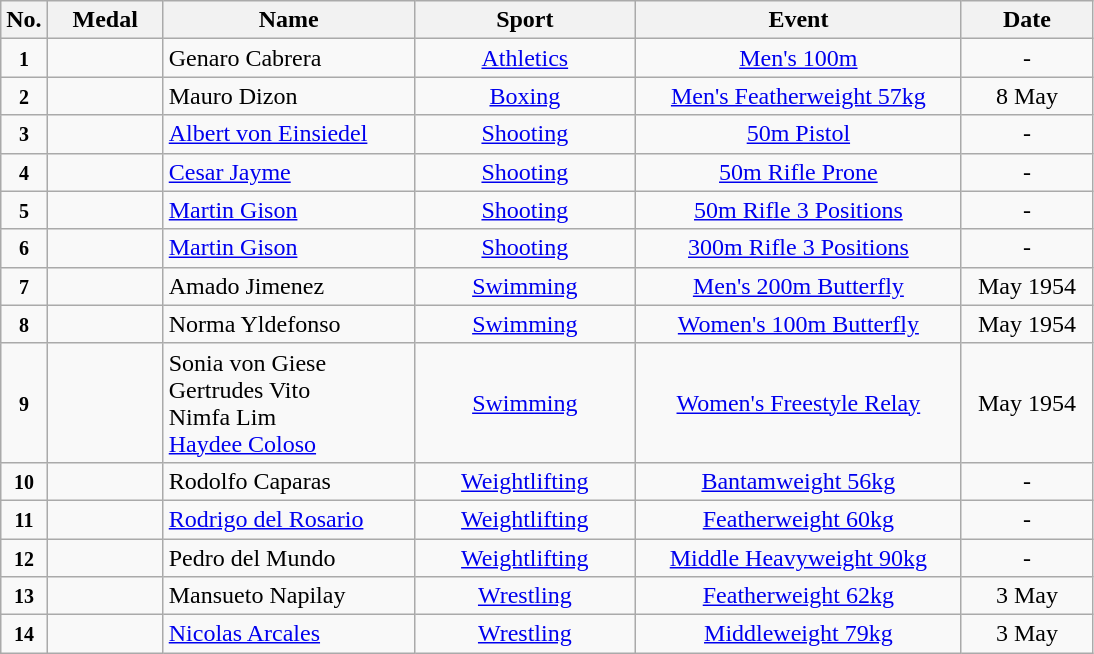<table class="wikitable" style="font-size:100%; text-align:center;">
<tr>
<th width="10">No.</th>
<th width="70">Medal</th>
<th width="160">Name</th>
<th width="140">Sport</th>
<th width="210">Event</th>
<th width="80">Date</th>
</tr>
<tr>
<td><small><strong>1</strong></small></td>
<td></td>
<td align=left>Genaro Cabrera</td>
<td> <a href='#'>Athletics</a></td>
<td><a href='#'>Men's 100m</a></td>
<td>-</td>
</tr>
<tr>
<td><small><strong>2</strong></small></td>
<td></td>
<td align=left>Mauro Dizon</td>
<td> <a href='#'>Boxing</a></td>
<td><a href='#'>Men's Featherweight 57kg</a></td>
<td>8 May</td>
</tr>
<tr>
<td><small><strong>3</strong></small></td>
<td></td>
<td align=left><a href='#'>Albert von Einsiedel</a></td>
<td> <a href='#'>Shooting</a></td>
<td><a href='#'>50m Pistol</a></td>
<td>-</td>
</tr>
<tr>
<td><small><strong>4</strong></small></td>
<td></td>
<td align=left><a href='#'>Cesar Jayme</a></td>
<td> <a href='#'>Shooting</a></td>
<td><a href='#'>50m Rifle Prone</a></td>
<td>-</td>
</tr>
<tr>
<td><small><strong>5</strong></small></td>
<td></td>
<td align=left><a href='#'>Martin Gison</a></td>
<td> <a href='#'>Shooting</a></td>
<td><a href='#'>50m Rifle 3 Positions</a></td>
<td>-</td>
</tr>
<tr>
<td><small><strong>6</strong></small></td>
<td></td>
<td align=left><a href='#'>Martin Gison</a></td>
<td> <a href='#'>Shooting</a></td>
<td><a href='#'>300m Rifle 3 Positions</a></td>
<td>-</td>
</tr>
<tr>
<td><small><strong>7</strong></small></td>
<td></td>
<td align=left>Amado Jimenez</td>
<td> <a href='#'>Swimming</a></td>
<td><a href='#'>Men's 200m Butterfly</a></td>
<td>May 1954</td>
</tr>
<tr>
<td><small><strong>8</strong></small></td>
<td></td>
<td align=left>Norma Yldefonso</td>
<td> <a href='#'>Swimming</a></td>
<td><a href='#'>Women's 100m Butterfly</a></td>
<td>May 1954</td>
</tr>
<tr>
<td><small><strong>9</strong></small></td>
<td></td>
<td align=left>Sonia von Giese<br>Gertrudes Vito<br>Nimfa Lim<br><a href='#'>Haydee Coloso</a></td>
<td> <a href='#'>Swimming</a></td>
<td><a href='#'>Women's  Freestyle Relay</a></td>
<td>May 1954</td>
</tr>
<tr>
<td><small><strong>10</strong></small></td>
<td></td>
<td align=left>Rodolfo Caparas</td>
<td> <a href='#'>Weightlifting</a></td>
<td><a href='#'>Bantamweight 56kg</a></td>
<td>-</td>
</tr>
<tr>
<td><small><strong>11</strong></small></td>
<td></td>
<td align=left><a href='#'>Rodrigo del Rosario</a></td>
<td> <a href='#'>Weightlifting</a></td>
<td><a href='#'>Featherweight 60kg</a></td>
<td>-</td>
</tr>
<tr>
<td><small><strong>12</strong></small></td>
<td></td>
<td align=left>Pedro del Mundo</td>
<td> <a href='#'>Weightlifting</a></td>
<td><a href='#'>Middle Heavyweight 90kg</a></td>
<td>-</td>
</tr>
<tr>
<td><small><strong>13</strong></small></td>
<td></td>
<td align=left>Mansueto Napilay</td>
<td> <a href='#'>Wrestling</a></td>
<td><a href='#'>Featherweight 62kg</a></td>
<td>3 May</td>
</tr>
<tr>
<td><small><strong>14</strong></small></td>
<td></td>
<td align=left><a href='#'>Nicolas Arcales</a></td>
<td> <a href='#'>Wrestling</a></td>
<td><a href='#'>Middleweight 79kg</a></td>
<td>3 May</td>
</tr>
</table>
